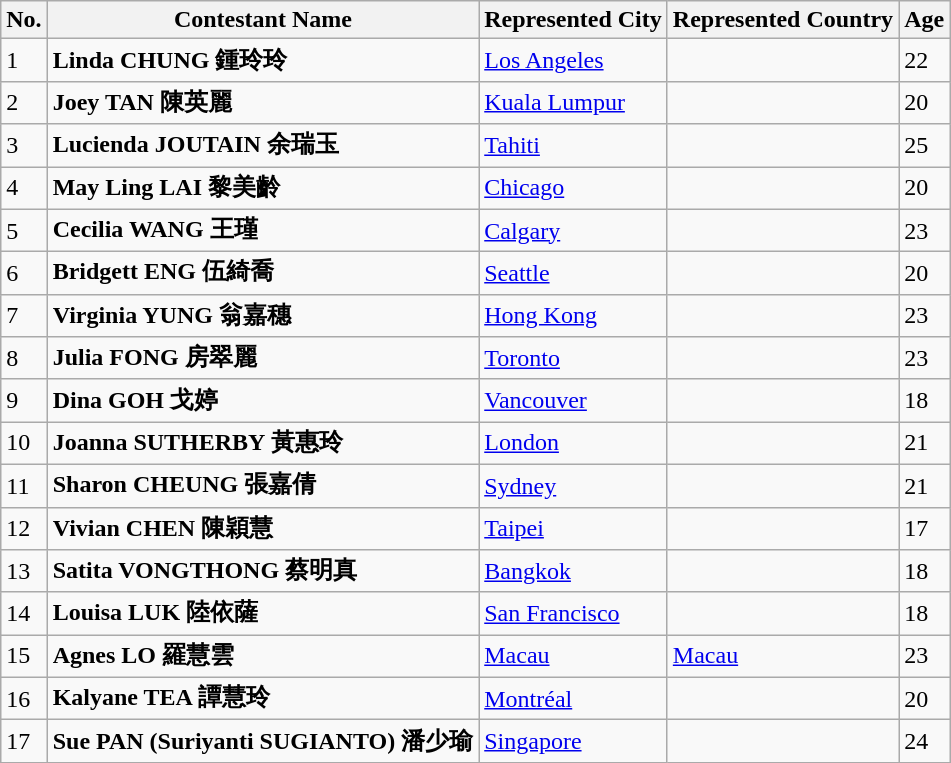<table class="sortable wikitable">
<tr>
<th>No.</th>
<th>Contestant Name</th>
<th>Represented City</th>
<th>Represented Country</th>
<th>Age</th>
</tr>
<tr>
<td>1</td>
<td><strong>Linda CHUNG 鍾玲玲</strong></td>
<td><a href='#'>Los Angeles</a></td>
<td></td>
<td>22</td>
</tr>
<tr>
<td>2</td>
<td><strong>Joey TAN 陳英麗</strong></td>
<td><a href='#'>Kuala Lumpur</a></td>
<td></td>
<td>20</td>
</tr>
<tr>
<td>3</td>
<td><strong>Lucienda JOUTAIN 余瑞玉</strong></td>
<td><a href='#'>Tahiti</a></td>
<td></td>
<td>25</td>
</tr>
<tr>
<td>4</td>
<td><strong>May Ling LAI 黎美齡</strong></td>
<td><a href='#'>Chicago</a></td>
<td></td>
<td>20</td>
</tr>
<tr>
<td>5</td>
<td><strong>Cecilia WANG 王瑾</strong></td>
<td><a href='#'>Calgary</a></td>
<td></td>
<td>23</td>
</tr>
<tr>
<td>6</td>
<td><strong>Bridgett ENG 伍綺喬</strong></td>
<td><a href='#'>Seattle</a></td>
<td></td>
<td>20</td>
</tr>
<tr>
<td>7</td>
<td><strong>Virginia YUNG 翁嘉穗</strong></td>
<td><a href='#'>Hong Kong</a></td>
<td></td>
<td>23</td>
</tr>
<tr>
<td>8</td>
<td><strong>Julia FONG 房翠麗</strong></td>
<td><a href='#'>Toronto</a></td>
<td></td>
<td>23</td>
</tr>
<tr>
<td>9</td>
<td><strong>Dina GOH 戈婷</strong></td>
<td><a href='#'>Vancouver</a></td>
<td></td>
<td>18</td>
</tr>
<tr>
<td>10</td>
<td><strong>Joanna SUTHERBY 黃惠玲</strong></td>
<td><a href='#'>London</a></td>
<td></td>
<td>21</td>
</tr>
<tr>
<td>11</td>
<td><strong>Sharon CHEUNG 張嘉倩</strong></td>
<td><a href='#'>Sydney</a></td>
<td></td>
<td>21</td>
</tr>
<tr>
<td>12</td>
<td><strong>Vivian CHEN 陳穎慧</strong></td>
<td><a href='#'>Taipei</a></td>
<td></td>
<td>17</td>
</tr>
<tr>
<td>13</td>
<td><strong>Satita VONGTHONG 蔡明真</strong></td>
<td><a href='#'>Bangkok</a></td>
<td></td>
<td>18</td>
</tr>
<tr>
<td>14</td>
<td><strong>Louisa LUK 陸依薩</strong></td>
<td><a href='#'>San Francisco</a></td>
<td></td>
<td>18</td>
</tr>
<tr>
<td>15</td>
<td><strong>Agnes LO 羅慧雲</strong></td>
<td><a href='#'>Macau</a></td>
<td> <a href='#'>Macau</a></td>
<td>23</td>
</tr>
<tr>
<td>16</td>
<td><strong>Kalyane TEA 譚慧玲</strong></td>
<td><a href='#'>Montréal</a></td>
<td></td>
<td>20</td>
</tr>
<tr>
<td>17</td>
<td><strong>Sue PAN (Suriyanti SUGIANTO) 潘少瑜</strong></td>
<td><a href='#'>Singapore</a></td>
<td></td>
<td>24</td>
</tr>
</table>
